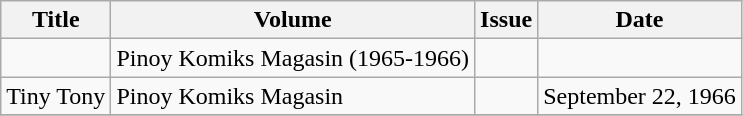<table class="wikitable sortable">
<tr>
<th>Title</th>
<th>Volume</th>
<th>Issue</th>
<th>Date</th>
</tr>
<tr>
<td></td>
<td>Pinoy Komiks Magasin (1965-1966)</td>
<td></td>
<td></td>
</tr>
<tr>
<td>Tiny Tony</td>
<td>Pinoy Komiks Magasin</td>
<td></td>
<td>September 22, 1966</td>
</tr>
<tr>
</tr>
</table>
